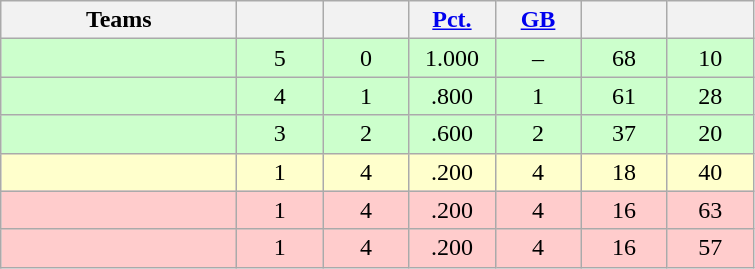<table class="wikitable" style="text-align:center;">
<tr>
<th width=150px>Teams</th>
<th width=50px></th>
<th width=50px></th>
<th width=50px><a href='#'>Pct.</a></th>
<th width=50px><a href='#'>GB</a></th>
<th width=50px></th>
<th width=50px></th>
</tr>
<tr style="background-color:#cfc">
<td align=left></td>
<td>5</td>
<td>0</td>
<td>1.000</td>
<td>–</td>
<td>68</td>
<td>10</td>
</tr>
<tr style="background-color:#cfc">
<td align=left></td>
<td>4</td>
<td>1</td>
<td>.800</td>
<td>1</td>
<td>61</td>
<td>28</td>
</tr>
<tr style="background-color:#cfc">
<td align=left></td>
<td>3</td>
<td>2</td>
<td>.600</td>
<td>2</td>
<td>37</td>
<td>20</td>
</tr>
<tr style="background-color:#ffc">
<td align=left></td>
<td>1</td>
<td>4</td>
<td>.200</td>
<td>4</td>
<td>18</td>
<td>40</td>
</tr>
<tr style="background-color:#fcc">
<td align=left></td>
<td>1</td>
<td>4</td>
<td>.200</td>
<td>4</td>
<td>16</td>
<td>63</td>
</tr>
<tr style="background-color:#fcc">
<td align=left></td>
<td>1</td>
<td>4</td>
<td>.200</td>
<td>4</td>
<td>16</td>
<td>57</td>
</tr>
</table>
